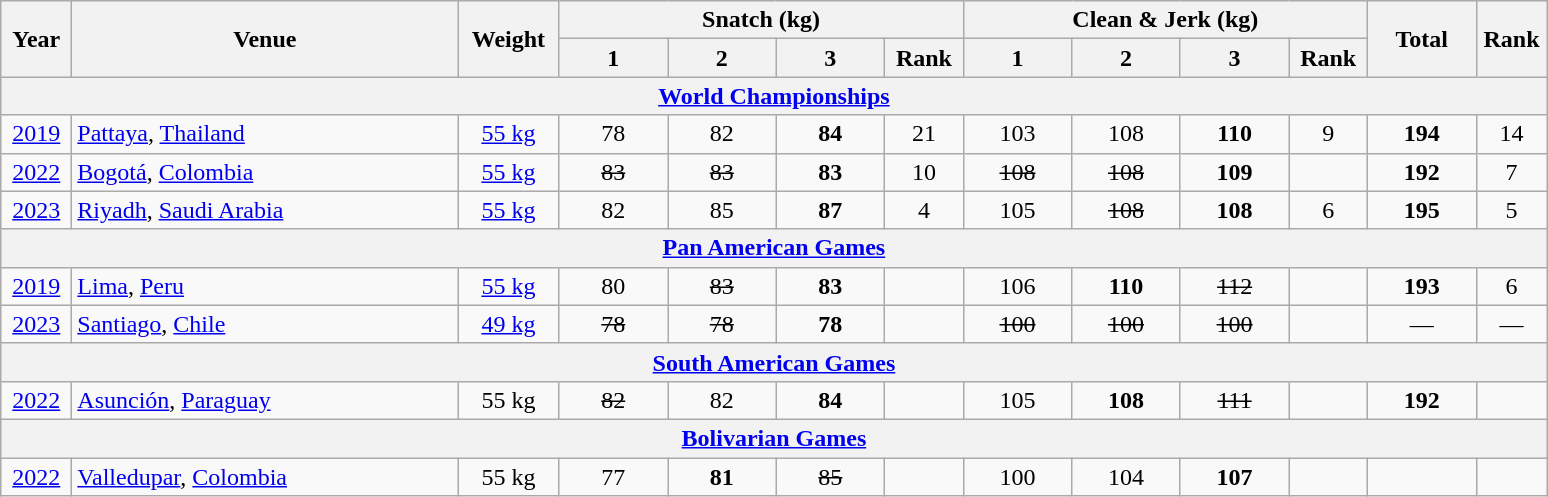<table class = "wikitable" style="text-align:center;">
<tr>
<th rowspan=2 width=40>Year</th>
<th rowspan=2 width=250>Venue</th>
<th rowspan=2 width=60>Weight</th>
<th colspan=4>Snatch (kg)</th>
<th colspan=4>Clean & Jerk (kg)</th>
<th rowspan=2 width=65>Total</th>
<th rowspan=2 width=40>Rank</th>
</tr>
<tr>
<th width=65>1</th>
<th width=65>2</th>
<th width=65>3</th>
<th width=45>Rank</th>
<th width=65>1</th>
<th width=65>2</th>
<th width=65>3</th>
<th width=45>Rank</th>
</tr>
<tr>
<th colspan=13><a href='#'>World Championships</a></th>
</tr>
<tr>
<td><a href='#'>2019</a></td>
<td align=left> <a href='#'>Pattaya</a>, <a href='#'>Thailand</a></td>
<td><a href='#'>55 kg</a></td>
<td>78</td>
<td>82</td>
<td><strong>84</strong></td>
<td>21</td>
<td>103</td>
<td>108</td>
<td><strong>110</strong></td>
<td>9</td>
<td><strong>194</strong></td>
<td>14</td>
</tr>
<tr>
<td><a href='#'>2022</a></td>
<td align=left> <a href='#'>Bogotá</a>, <a href='#'>Colombia</a></td>
<td><a href='#'>55 kg</a></td>
<td><s>83</s></td>
<td><s>83</s></td>
<td><strong>83</strong></td>
<td>10</td>
<td><s>108</s></td>
<td><s>108</s></td>
<td><strong>109</strong></td>
<td></td>
<td><strong>192</strong></td>
<td>7</td>
</tr>
<tr>
<td><a href='#'>2023</a></td>
<td align=left> <a href='#'>Riyadh</a>, <a href='#'>Saudi Arabia</a></td>
<td><a href='#'>55 kg</a></td>
<td>82</td>
<td>85</td>
<td><strong>87</strong></td>
<td>4</td>
<td>105</td>
<td><s>108</s></td>
<td><strong>108</strong></td>
<td>6</td>
<td><strong>195</strong></td>
<td>5</td>
</tr>
<tr>
<th colspan=13><a href='#'>Pan American Games</a></th>
</tr>
<tr>
<td><a href='#'>2019</a></td>
<td align=left> <a href='#'>Lima</a>, <a href='#'>Peru</a></td>
<td><a href='#'>55 kg</a></td>
<td>80</td>
<td><s>83</s></td>
<td><strong>83</strong></td>
<td></td>
<td>106</td>
<td><strong>110</strong></td>
<td><s>112</s></td>
<td></td>
<td><strong>193</strong></td>
<td>6</td>
</tr>
<tr>
<td><a href='#'>2023</a></td>
<td align=left> <a href='#'>Santiago</a>, <a href='#'>Chile</a></td>
<td><a href='#'>49 kg</a></td>
<td><s>78</s></td>
<td><s>78</s></td>
<td><strong>78</strong></td>
<td></td>
<td><s>100</s></td>
<td><s>100</s></td>
<td><s>100</s></td>
<td></td>
<td>—</td>
<td>—</td>
</tr>
<tr>
<th colspan=13><a href='#'>South American Games</a></th>
</tr>
<tr>
<td><a href='#'>2022</a></td>
<td align=left> <a href='#'>Asunción</a>, <a href='#'>Paraguay</a></td>
<td>55 kg</td>
<td><s>82</s></td>
<td>82</td>
<td><strong>84</strong></td>
<td></td>
<td>105</td>
<td><strong>108</strong></td>
<td><s>111</s></td>
<td></td>
<td><strong>192</strong></td>
<td></td>
</tr>
<tr>
<th colspan=13><a href='#'>Bolivarian Games</a></th>
</tr>
<tr>
<td><a href='#'>2022</a></td>
<td align=left> <a href='#'>Valledupar</a>, <a href='#'>Colombia</a></td>
<td>55 kg</td>
<td>77</td>
<td><strong>81</strong></td>
<td><s>85</s></td>
<td></td>
<td>100</td>
<td>104</td>
<td><strong>107</strong></td>
<td></td>
<td></td>
<td></td>
</tr>
</table>
